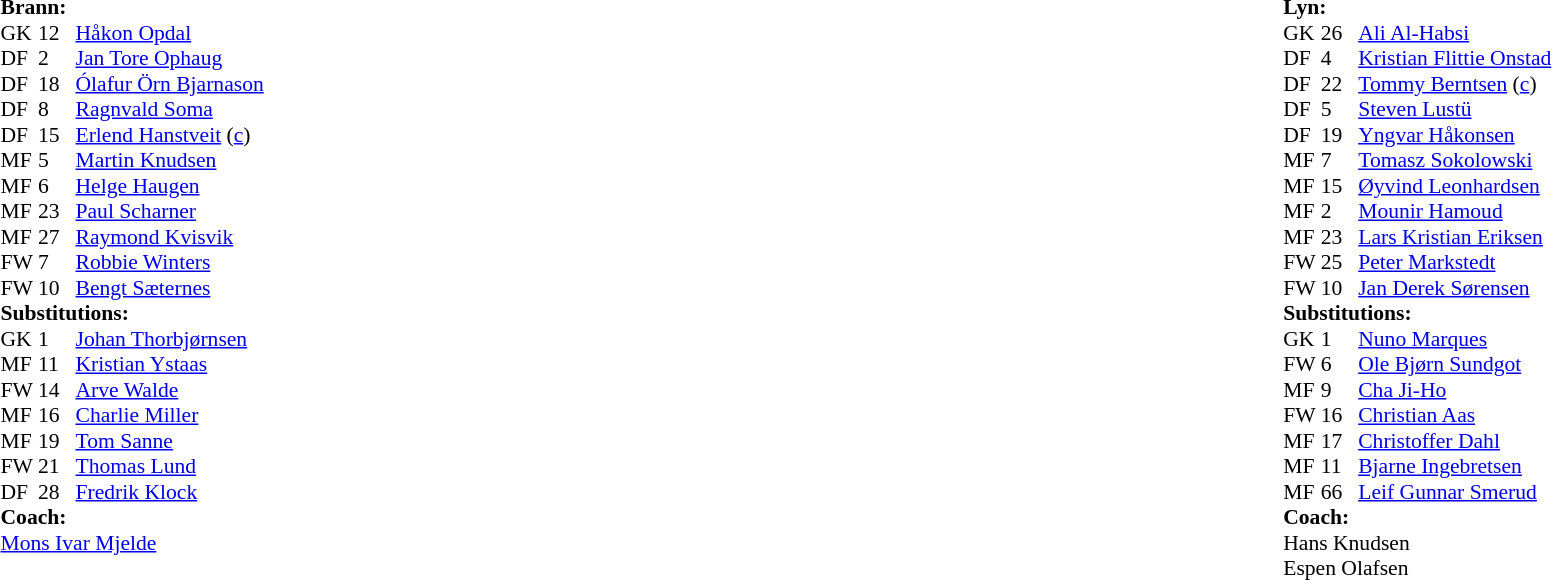<table width=100%>
<tr>
<td valign=top width=50%><br><table style=font-size:90% cellspacing=0 cellpadding=0>
<tr>
<td colspan="4"><strong>Brann:</strong></td>
</tr>
<tr>
<th width=25></th>
<th width=25></th>
</tr>
<tr>
<td>GK</td>
<td>12</td>
<td> <a href='#'>Håkon Opdal</a></td>
</tr>
<tr>
<td>DF</td>
<td>2</td>
<td> <a href='#'>Jan Tore Ophaug</a></td>
</tr>
<tr>
<td>DF</td>
<td>18</td>
<td> <a href='#'>Ólafur Örn Bjarnason</a></td>
</tr>
<tr>
<td>DF</td>
<td>8</td>
<td> <a href='#'>Ragnvald Soma</a></td>
<td></td>
</tr>
<tr>
<td>DF</td>
<td>15</td>
<td> <a href='#'>Erlend Hanstveit</a> (<a href='#'>c</a>)</td>
</tr>
<tr>
<td>MF</td>
<td>5</td>
<td> <a href='#'>Martin Knudsen</a></td>
<td></td>
<td></td>
</tr>
<tr>
<td>MF</td>
<td>6</td>
<td> <a href='#'>Helge Haugen</a></td>
</tr>
<tr>
<td>MF</td>
<td>23</td>
<td> <a href='#'>Paul Scharner</a></td>
</tr>
<tr>
<td>MF</td>
<td>27</td>
<td> <a href='#'>Raymond Kvisvik</a></td>
<td></td>
<td></td>
</tr>
<tr>
<td>FW</td>
<td>7</td>
<td> <a href='#'>Robbie Winters</a></td>
<td></td>
<td></td>
</tr>
<tr>
<td>FW</td>
<td>10</td>
<td> <a href='#'>Bengt Sæternes</a></td>
</tr>
<tr>
<td colspan=3><strong>Substitutions:</strong></td>
</tr>
<tr>
<td>GK</td>
<td>1</td>
<td> <a href='#'>Johan Thorbjørnsen</a></td>
</tr>
<tr>
<td>MF</td>
<td>11</td>
<td> <a href='#'>Kristian Ystaas</a></td>
</tr>
<tr>
<td>FW</td>
<td>14</td>
<td> <a href='#'>Arve Walde</a></td>
<td></td>
<td></td>
</tr>
<tr>
<td>MF</td>
<td>16</td>
<td> <a href='#'>Charlie Miller</a></td>
<td> </td>
<td></td>
</tr>
<tr>
<td>MF</td>
<td>19</td>
<td> <a href='#'>Tom Sanne</a></td>
<td></td>
<td></td>
</tr>
<tr>
<td>FW</td>
<td>21</td>
<td> <a href='#'>Thomas Lund</a></td>
</tr>
<tr>
<td>DF</td>
<td>28</td>
<td> <a href='#'>Fredrik Klock</a></td>
</tr>
<tr>
<td colspan=3><strong>Coach:</strong></td>
</tr>
<tr>
<td colspan=4> <a href='#'>Mons Ivar Mjelde</a></td>
</tr>
</table>
</td>
<td valign="top" width="50%"><br><table style="font-size: 90%" cellspacing="0" cellpadding="0" align=center>
<tr>
<td colspan="4"><strong>Lyn:</strong></td>
</tr>
<tr>
<th width=25></th>
<th width=25></th>
</tr>
<tr>
<td>GK</td>
<td>26</td>
<td> <a href='#'>Ali Al-Habsi</a></td>
</tr>
<tr>
<td>DF</td>
<td>4</td>
<td> <a href='#'>Kristian Flittie Onstad</a></td>
<td></td>
<td></td>
</tr>
<tr>
<td>DF</td>
<td>22</td>
<td> <a href='#'>Tommy Berntsen</a> (<a href='#'>c</a>)</td>
</tr>
<tr>
<td>DF</td>
<td>5</td>
<td> <a href='#'>Steven Lustü</a></td>
</tr>
<tr>
<td>DF</td>
<td>19</td>
<td> <a href='#'>Yngvar Håkonsen</a></td>
<td></td>
</tr>
<tr>
<td>MF</td>
<td>7</td>
<td> <a href='#'>Tomasz Sokolowski</a></td>
</tr>
<tr>
<td>MF</td>
<td>15</td>
<td> <a href='#'>Øyvind Leonhardsen</a></td>
</tr>
<tr>
<td>MF</td>
<td>2</td>
<td> <a href='#'>Mounir Hamoud</a></td>
<td></td>
<td></td>
</tr>
<tr>
<td>MF</td>
<td>23</td>
<td> <a href='#'>Lars Kristian Eriksen</a></td>
<td></td>
<td></td>
</tr>
<tr>
<td>FW</td>
<td>25</td>
<td> <a href='#'>Peter Markstedt</a></td>
</tr>
<tr>
<td>FW</td>
<td>10</td>
<td> <a href='#'>Jan Derek Sørensen</a></td>
</tr>
<tr>
<td colspan=3><strong>Substitutions:</strong></td>
</tr>
<tr>
<td>GK</td>
<td>1</td>
<td> <a href='#'>Nuno Marques</a></td>
</tr>
<tr>
<td>FW</td>
<td>6</td>
<td> <a href='#'>Ole Bjørn Sundgot</a></td>
<td></td>
<td></td>
</tr>
<tr>
<td>MF</td>
<td>9</td>
<td> <a href='#'>Cha Ji-Ho</a></td>
<td></td>
<td></td>
</tr>
<tr>
<td>FW</td>
<td>16</td>
<td> <a href='#'>Christian Aas</a></td>
</tr>
<tr>
<td>MF</td>
<td>17</td>
<td> <a href='#'>Christoffer Dahl</a></td>
<td></td>
<td></td>
</tr>
<tr>
<td>MF</td>
<td>11</td>
<td> <a href='#'>Bjarne Ingebretsen</a></td>
</tr>
<tr>
<td>MF</td>
<td>66</td>
<td> <a href='#'>Leif Gunnar Smerud</a></td>
</tr>
<tr>
<td colspan=3><strong>Coach:</strong></td>
</tr>
<tr>
<td colspan=4> Hans Knudsen<br> Espen Olafsen</td>
</tr>
</table>
</td>
</tr>
</table>
